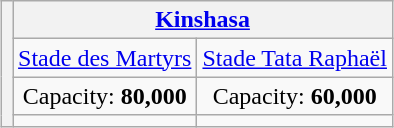<table class="wikitable" style="margin:1em auto; text-align:center">
<tr>
<th rowspan="8" colspan="2"></th>
<th colspan=2><a href='#'>Kinshasa</a></th>
</tr>
<tr>
<td><a href='#'>Stade des Martyrs</a></td>
<td><a href='#'>Stade Tata Raphaël</a></td>
</tr>
<tr>
<td>Capacity: <strong>80,000</strong></td>
<td>Capacity: <strong>60,000</strong></td>
</tr>
<tr>
<td></td>
<td></td>
</tr>
</table>
